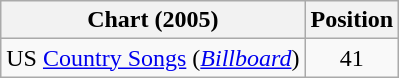<table class="wikitable sortable">
<tr>
<th scope="col">Chart (2005)</th>
<th scope="col">Position</th>
</tr>
<tr>
<td>US <a href='#'>Country Songs</a> (<em><a href='#'>Billboard</a></em>)</td>
<td align="center">41</td>
</tr>
</table>
